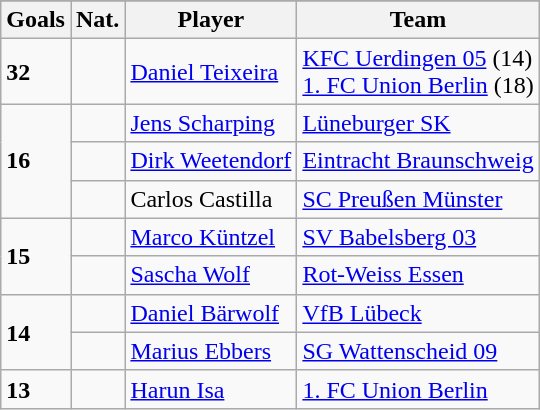<table class="wikitable">
<tr align="center" bgcolor="#dfdfdf">
</tr>
<tr>
<th>Goals</th>
<th>Nat.</th>
<th>Player</th>
<th>Team</th>
</tr>
<tr>
<td><strong>32</strong></td>
<td></td>
<td><a href='#'>Daniel Teixeira</a></td>
<td><a href='#'>KFC Uerdingen 05</a> (14)<br><a href='#'>1. FC Union Berlin</a> (18)</td>
</tr>
<tr>
<td rowspan="3"><strong>16</strong></td>
<td></td>
<td><a href='#'>Jens Scharping</a></td>
<td><a href='#'>Lüneburger SK</a></td>
</tr>
<tr>
<td></td>
<td><a href='#'>Dirk Weetendorf</a></td>
<td><a href='#'>Eintracht Braunschweig</a></td>
</tr>
<tr>
<td></td>
<td>Carlos Castilla</td>
<td><a href='#'>SC Preußen Münster</a></td>
</tr>
<tr>
<td rowspan="2"><strong>15</strong></td>
<td></td>
<td><a href='#'>Marco Küntzel</a></td>
<td><a href='#'>SV Babelsberg 03</a></td>
</tr>
<tr>
<td></td>
<td><a href='#'>Sascha Wolf</a></td>
<td><a href='#'>Rot-Weiss Essen</a></td>
</tr>
<tr>
<td rowspan="2"><strong>14</strong></td>
<td></td>
<td><a href='#'>Daniel Bärwolf</a></td>
<td><a href='#'>VfB Lübeck</a></td>
</tr>
<tr>
<td></td>
<td><a href='#'>Marius Ebbers</a></td>
<td><a href='#'>SG Wattenscheid 09</a></td>
</tr>
<tr>
<td><strong>13</strong></td>
<td></td>
<td><a href='#'>Harun Isa</a></td>
<td><a href='#'>1. FC Union Berlin</a></td>
</tr>
</table>
